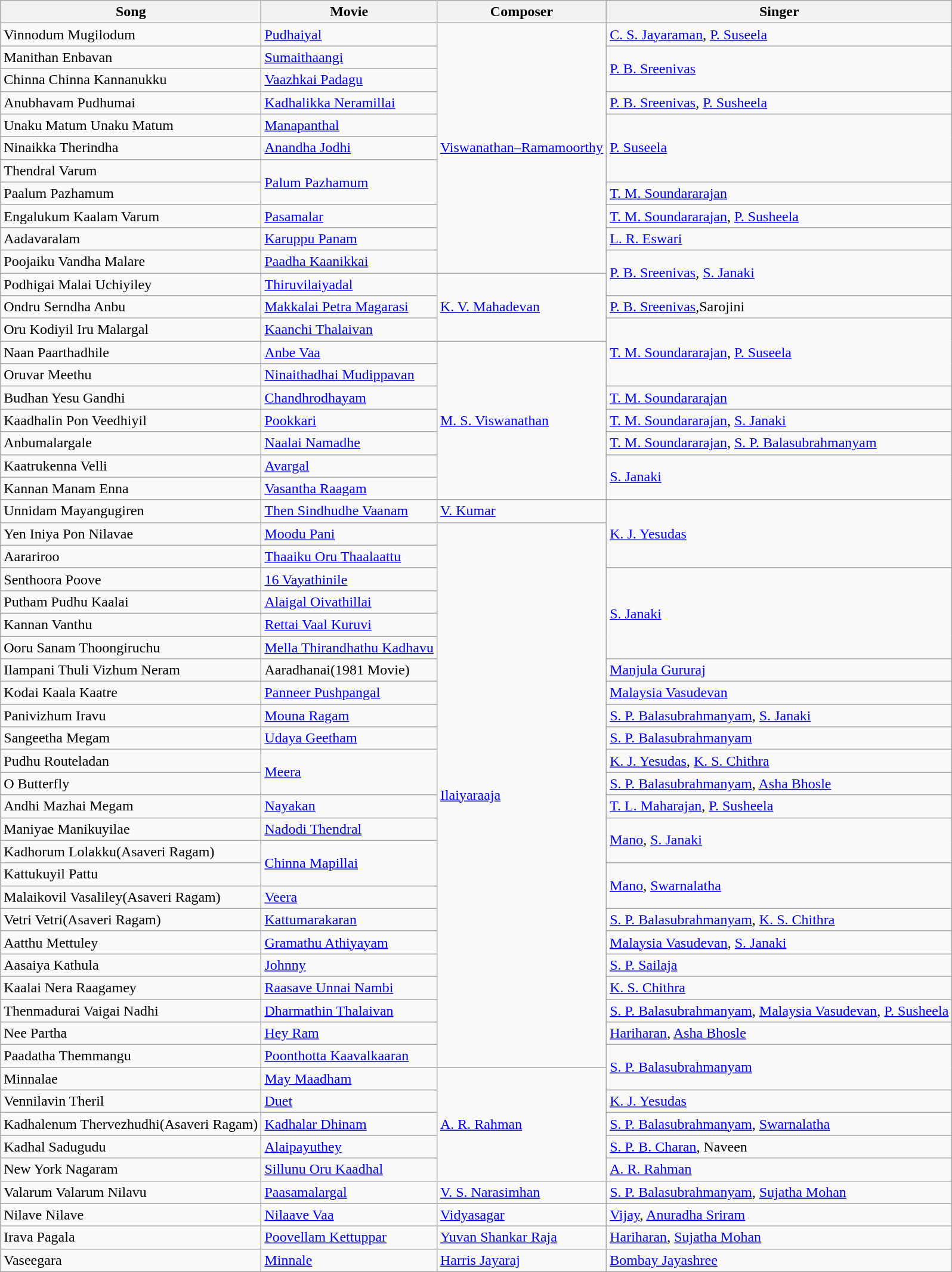<table class="wikitable">
<tr>
<th>Song</th>
<th>Movie</th>
<th>Composer</th>
<th>Singer</th>
</tr>
<tr>
<td>Vinnodum Mugilodum</td>
<td><a href='#'>Pudhaiyal</a></td>
<td rowspan="11"><a href='#'>Viswanathan–Ramamoorthy</a></td>
<td><a href='#'>C. S. Jayaraman</a>, <a href='#'>P. Suseela</a></td>
</tr>
<tr>
<td>Manithan Enbavan</td>
<td><a href='#'>Sumaithaangi</a></td>
<td rowspan="2"><a href='#'>P. B. Sreenivas</a></td>
</tr>
<tr>
<td>Chinna Chinna Kannanukku</td>
<td><a href='#'>Vaazhkai Padagu</a></td>
</tr>
<tr>
<td>Anubhavam Pudhumai</td>
<td><a href='#'>Kadhalikka Neramillai</a></td>
<td><a href='#'>P. B. Sreenivas</a>, <a href='#'>P. Susheela</a></td>
</tr>
<tr>
<td>Unaku Matum Unaku Matum</td>
<td><a href='#'>Manapanthal</a></td>
<td rowspan="3"><a href='#'>P. Suseela</a></td>
</tr>
<tr>
<td>Ninaikka Therindha</td>
<td><a href='#'>Anandha Jodhi</a></td>
</tr>
<tr>
<td>Thendral Varum</td>
<td rowspan="2"><a href='#'>Palum Pazhamum</a></td>
</tr>
<tr>
<td>Paalum Pazhamum</td>
<td><a href='#'>T. M. Soundararajan</a></td>
</tr>
<tr>
<td>Engalukum Kaalam Varum</td>
<td><a href='#'>Pasamalar</a></td>
<td><a href='#'>T. M. Soundararajan</a>, <a href='#'>P. Susheela</a></td>
</tr>
<tr>
<td>Aadavaralam</td>
<td><a href='#'>Karuppu Panam</a></td>
<td><a href='#'>L. R. Eswari</a></td>
</tr>
<tr>
<td>Poojaiku Vandha Malare</td>
<td><a href='#'>Paadha Kaanikkai</a></td>
<td rowspan="2"><a href='#'>P. B. Sreenivas</a>, <a href='#'>S. Janaki</a></td>
</tr>
<tr>
<td>Podhigai Malai Uchiyiley</td>
<td><a href='#'>Thiruvilaiyadal</a></td>
<td rowspan=3><a href='#'>K. V. Mahadevan</a></td>
</tr>
<tr>
<td>Ondru Serndha Anbu</td>
<td><a href='#'>Makkalai Petra Magarasi</a></td>
<td><a href='#'>P. B. Sreenivas</a>,Sarojini</td>
</tr>
<tr>
<td>Oru Kodiyil Iru Malargal</td>
<td><a href='#'>Kaanchi Thalaivan</a></td>
<td rowspan="3"><a href='#'>T. M. Soundararajan</a>, <a href='#'>P. Suseela</a></td>
</tr>
<tr>
<td>Naan Paarthadhile</td>
<td><a href='#'>Anbe Vaa</a></td>
<td rowspan="7"><a href='#'>M. S. Viswanathan</a></td>
</tr>
<tr>
<td>Oruvar Meethu</td>
<td><a href='#'>Ninaithadhai Mudippavan</a></td>
</tr>
<tr>
<td>Budhan Yesu Gandhi</td>
<td><a href='#'>Chandhrodhayam</a></td>
<td><a href='#'>T. M. Soundararajan</a></td>
</tr>
<tr>
<td>Kaadhalin Pon Veedhiyil</td>
<td><a href='#'>Pookkari</a></td>
<td><a href='#'>T. M. Soundararajan</a>, <a href='#'>S. Janaki</a></td>
</tr>
<tr>
<td>Anbumalargale</td>
<td><a href='#'>Naalai Namadhe</a></td>
<td><a href='#'>T. M. Soundararajan</a>, <a href='#'>S. P. Balasubrahmanyam</a></td>
</tr>
<tr>
<td>Kaatrukenna Velli</td>
<td><a href='#'>Avargal</a></td>
<td rowspan="2"><a href='#'>S. Janaki</a></td>
</tr>
<tr>
<td>Kannan Manam Enna</td>
<td><a href='#'>Vasantha Raagam</a></td>
</tr>
<tr>
<td>Unnidam Mayangugiren</td>
<td><a href='#'>Then Sindhudhe Vaanam</a></td>
<td><a href='#'>V. Kumar</a></td>
<td rowspan=3><a href='#'>K. J. Yesudas</a></td>
</tr>
<tr>
<td>Yen Iniya Pon Nilavae</td>
<td><a href='#'>Moodu Pani</a></td>
<td rowspan=24><a href='#'>Ilaiyaraaja</a></td>
</tr>
<tr>
<td>Aarariroo</td>
<td><a href='#'>Thaaiku Oru Thaalaattu</a></td>
</tr>
<tr>
<td>Senthoora Poove</td>
<td><a href='#'>16 Vayathinile</a></td>
<td rowspan=4><a href='#'>S. Janaki</a></td>
</tr>
<tr>
<td>Putham Pudhu Kaalai</td>
<td><a href='#'>Alaigal Oivathillai</a></td>
</tr>
<tr>
<td>Kannan Vanthu</td>
<td><a href='#'>Rettai Vaal Kuruvi</a></td>
</tr>
<tr>
<td>Ooru Sanam Thoongiruchu</td>
<td><a href='#'>Mella Thirandhathu Kadhavu</a></td>
</tr>
<tr>
<td>Ilampani Thuli Vizhum Neram</td>
<td>Aaradhanai(1981 Movie)</td>
<td><a href='#'>Manjula Gururaj</a></td>
</tr>
<tr>
<td>Kodai Kaala Kaatre</td>
<td><a href='#'>Panneer Pushpangal</a></td>
<td><a href='#'>Malaysia Vasudevan</a></td>
</tr>
<tr>
<td>Panivizhum Iravu</td>
<td><a href='#'>Mouna Ragam</a></td>
<td><a href='#'>S. P. Balasubrahmanyam</a>, <a href='#'>S. Janaki</a></td>
</tr>
<tr>
<td>Sangeetha Megam</td>
<td><a href='#'>Udaya Geetham</a></td>
<td><a href='#'>S. P. Balasubrahmanyam</a></td>
</tr>
<tr>
<td>Pudhu Routeladan</td>
<td rowspan=2><a href='#'>Meera</a></td>
<td><a href='#'>K. J. Yesudas</a>, <a href='#'>K. S. Chithra</a></td>
</tr>
<tr>
<td>O Butterfly</td>
<td><a href='#'>S. P. Balasubrahmanyam</a>, <a href='#'>Asha Bhosle</a></td>
</tr>
<tr>
<td>Andhi Mazhai Megam</td>
<td><a href='#'>Nayakan</a></td>
<td><a href='#'>T. L. Maharajan</a>, <a href='#'>P. Susheela</a></td>
</tr>
<tr>
<td>Maniyae Manikuyilae</td>
<td><a href='#'>Nadodi Thendral</a></td>
<td rowspan=2><a href='#'>Mano</a>, <a href='#'>S. Janaki</a></td>
</tr>
<tr>
<td>Kadhorum Lolakku(Asaveri Ragam)</td>
<td rowspan=2><a href='#'>Chinna Mapillai</a></td>
</tr>
<tr>
<td>Kattukuyil Pattu</td>
<td rowspan=2><a href='#'>Mano</a>, <a href='#'>Swarnalatha</a></td>
</tr>
<tr>
<td>Malaikovil Vasaliley(Asaveri Ragam)</td>
<td><a href='#'>Veera</a></td>
</tr>
<tr>
<td>Vetri Vetri(Asaveri Ragam)</td>
<td><a href='#'>Kattumarakaran</a></td>
<td><a href='#'>S. P. Balasubrahmanyam</a>, <a href='#'>K. S. Chithra</a></td>
</tr>
<tr>
<td>Aatthu Mettuley</td>
<td><a href='#'>Gramathu Athiyayam</a></td>
<td><a href='#'>Malaysia Vasudevan</a>, <a href='#'>S. Janaki</a></td>
</tr>
<tr>
<td>Aasaiya Kathula</td>
<td><a href='#'>Johnny</a></td>
<td><a href='#'>S. P. Sailaja</a></td>
</tr>
<tr>
<td>Kaalai Nera Raagamey</td>
<td><a href='#'>Raasave Unnai Nambi</a></td>
<td><a href='#'>K. S. Chithra</a></td>
</tr>
<tr>
<td>Thenmadurai Vaigai Nadhi</td>
<td><a href='#'>Dharmathin Thalaivan</a></td>
<td><a href='#'>S. P. Balasubrahmanyam</a>, <a href='#'>Malaysia Vasudevan</a>, <a href='#'>P. Susheela</a></td>
</tr>
<tr>
<td>Nee Partha</td>
<td><a href='#'>Hey Ram</a></td>
<td><a href='#'>Hariharan</a>, <a href='#'>Asha Bhosle</a></td>
</tr>
<tr>
<td>Paadatha Themmangu</td>
<td><a href='#'>Poonthotta Kaavalkaaran</a></td>
<td rowspan=2><a href='#'>S. P. Balasubrahmanyam</a></td>
</tr>
<tr>
<td>Minnalae</td>
<td><a href='#'>May Maadham</a></td>
<td rowspan=5><a href='#'>A. R. Rahman</a></td>
</tr>
<tr>
<td>Vennilavin Theril</td>
<td><a href='#'>Duet</a></td>
<td><a href='#'>K. J. Yesudas</a></td>
</tr>
<tr>
<td>Kadhalenum Thervezhudhi(Asaveri Ragam)</td>
<td><a href='#'>Kadhalar Dhinam</a></td>
<td><a href='#'>S. P. Balasubrahmanyam</a>, <a href='#'>Swarnalatha</a></td>
</tr>
<tr>
<td>Kadhal Sadugudu</td>
<td><a href='#'>Alaipayuthey</a></td>
<td><a href='#'>S. P. B. Charan</a>, Naveen</td>
</tr>
<tr>
<td>New York Nagaram</td>
<td><a href='#'>Sillunu Oru Kaadhal</a></td>
<td><a href='#'>A. R. Rahman</a></td>
</tr>
<tr>
<td>Valarum Valarum Nilavu</td>
<td><a href='#'>Paasamalargal</a></td>
<td><a href='#'>V. S. Narasimhan</a></td>
<td><a href='#'>S. P. Balasubrahmanyam</a>, <a href='#'>Sujatha Mohan</a></td>
</tr>
<tr>
<td>Nilave Nilave</td>
<td><a href='#'>Nilaave Vaa</a></td>
<td><a href='#'>Vidyasagar</a></td>
<td><a href='#'>Vijay</a>, <a href='#'>Anuradha Sriram</a></td>
</tr>
<tr>
<td>Irava Pagala</td>
<td><a href='#'>Poovellam Kettuppar</a></td>
<td><a href='#'>Yuvan Shankar Raja</a></td>
<td><a href='#'>Hariharan</a>, <a href='#'>Sujatha Mohan</a></td>
</tr>
<tr>
<td>Vaseegara</td>
<td><a href='#'>Minnale</a></td>
<td><a href='#'>Harris Jayaraj</a></td>
<td><a href='#'>Bombay Jayashree</a></td>
</tr>
</table>
